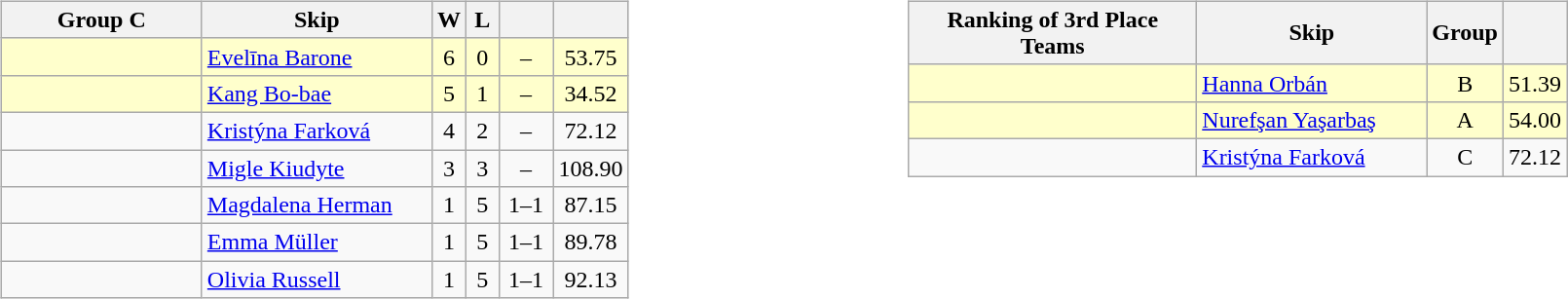<table>
<tr>
<td valign=top width=9%><br><table class="wikitable" style="text-align: center;">
<tr>
<th width=130>Group C</th>
<th width=150>Skip</th>
<th width=15>W</th>
<th width=15>L</th>
<th width=30></th>
<th width=15></th>
</tr>
<tr bgcolor=#ffffcc>
<td style="text-align:left;"></td>
<td style="text-align:left;"><a href='#'>Evelīna Barone</a></td>
<td>6</td>
<td>0</td>
<td>–</td>
<td>53.75</td>
</tr>
<tr bgcolor=#ffffcc>
<td style="text-align:left;"></td>
<td style="text-align:left;"><a href='#'>Kang Bo-bae</a></td>
<td>5</td>
<td>1</td>
<td>–</td>
<td>34.52</td>
</tr>
<tr>
<td style="text-align:left;"></td>
<td style="text-align:left;"><a href='#'>Kristýna Farková</a></td>
<td>4</td>
<td>2</td>
<td>–</td>
<td>72.12</td>
</tr>
<tr>
<td style="text-align:left;"></td>
<td style="text-align:left;"><a href='#'>Migle Kiudyte</a></td>
<td>3</td>
<td>3</td>
<td>–</td>
<td>108.90</td>
</tr>
<tr>
<td style="text-align:left;"></td>
<td style="text-align:left;"><a href='#'>Magdalena Herman</a></td>
<td>1</td>
<td>5</td>
<td>1–1</td>
<td>87.15</td>
</tr>
<tr>
<td style="text-align:left;"></td>
<td style="text-align:left;"><a href='#'>Emma Müller</a></td>
<td>1</td>
<td>5</td>
<td>1–1</td>
<td>89.78</td>
</tr>
<tr>
<td style="text-align:left;"></td>
<td style="text-align:left;"><a href='#'>Olivia Russell</a></td>
<td>1</td>
<td>5</td>
<td>1–1</td>
<td>92.13</td>
</tr>
</table>
</td>
<td valign=top width=10%><br><table class="wikitable" style="text-align: center;">
<tr>
<th width=190>Ranking of 3rd Place Teams</th>
<th width=150>Skip</th>
<th width=20>Group</th>
<th width=20></th>
</tr>
<tr bgcolor=#ffffcc>
<td style="text-align:left;"></td>
<td style="text-align:left;"><a href='#'>Hanna Orbán</a></td>
<td>B</td>
<td>51.39</td>
</tr>
<tr bgcolor=#ffffcc>
<td style="text-align:left;"></td>
<td style="text-align:left;"><a href='#'>Nurefşan Yaşarbaş</a></td>
<td>A</td>
<td>54.00</td>
</tr>
<tr>
<td style="text-align:left;"></td>
<td style="text-align:left;"><a href='#'>Kristýna Farková</a></td>
<td>C</td>
<td>72.12</td>
</tr>
</table>
</td>
</tr>
</table>
